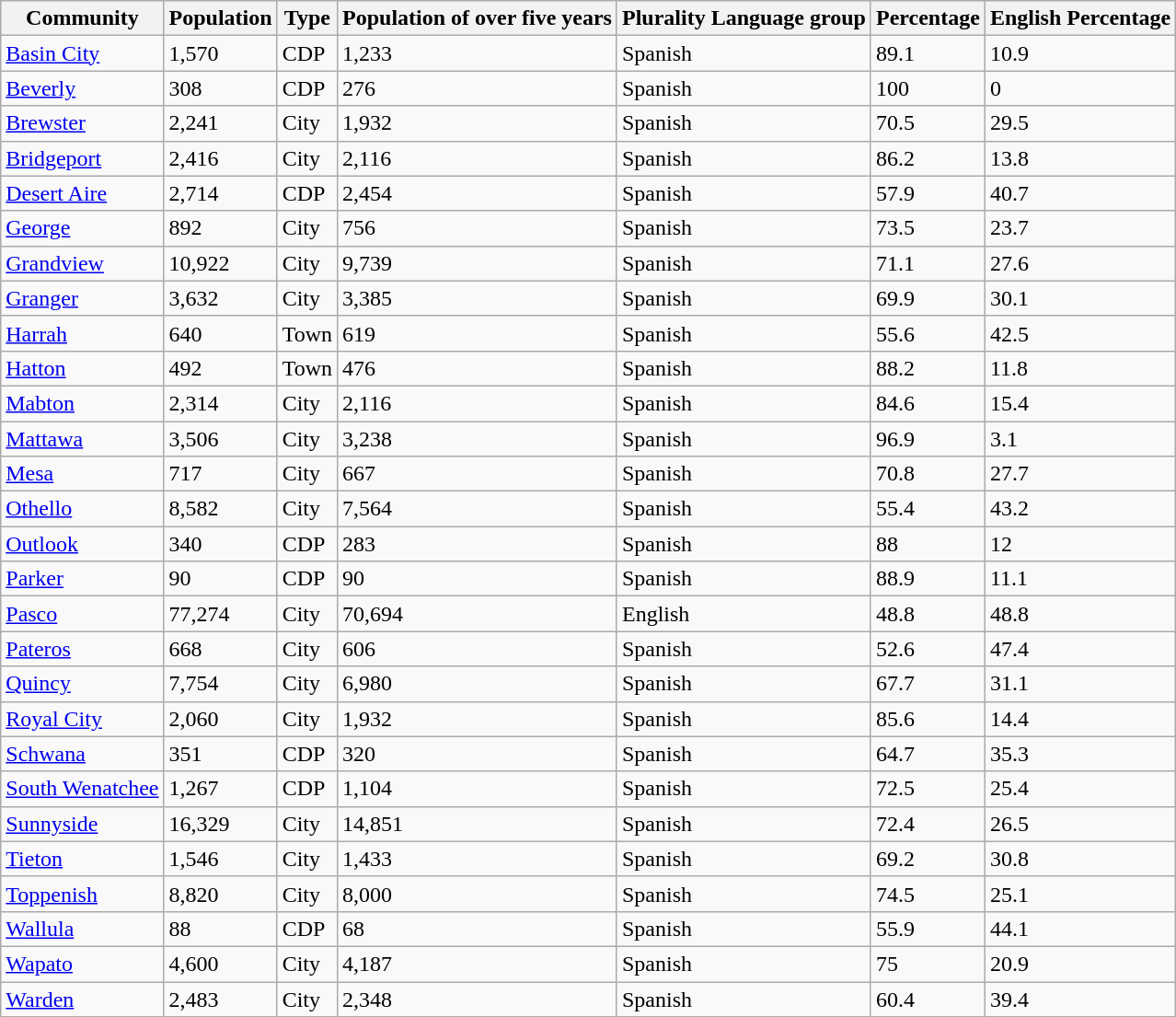<table class="wikitable sortable">
<tr>
<th>Community</th>
<th>Population</th>
<th>Type</th>
<th>Population of over five years</th>
<th>Plurality Language group</th>
<th>Percentage</th>
<th>English Percentage</th>
</tr>
<tr>
<td><a href='#'>Basin City</a></td>
<td>1,570</td>
<td>CDP</td>
<td>1,233</td>
<td>Spanish</td>
<td>89.1</td>
<td>10.9</td>
</tr>
<tr>
<td><a href='#'>Beverly</a></td>
<td>308</td>
<td>CDP</td>
<td>276</td>
<td>Spanish</td>
<td>100</td>
<td>0</td>
</tr>
<tr>
<td><a href='#'>Brewster</a></td>
<td>2,241</td>
<td>City</td>
<td>1,932</td>
<td>Spanish</td>
<td>70.5</td>
<td>29.5</td>
</tr>
<tr>
<td><a href='#'>Bridgeport</a></td>
<td>2,416</td>
<td>City</td>
<td>2,116</td>
<td>Spanish</td>
<td>86.2</td>
<td>13.8</td>
</tr>
<tr>
<td><a href='#'>Desert Aire</a></td>
<td>2,714</td>
<td>CDP</td>
<td>2,454</td>
<td>Spanish</td>
<td>57.9</td>
<td>40.7</td>
</tr>
<tr>
<td><a href='#'>George</a></td>
<td>892</td>
<td>City</td>
<td>756</td>
<td>Spanish</td>
<td>73.5</td>
<td>23.7</td>
</tr>
<tr>
<td><a href='#'>Grandview</a></td>
<td>10,922</td>
<td>City</td>
<td>9,739</td>
<td>Spanish</td>
<td>71.1</td>
<td>27.6</td>
</tr>
<tr>
<td><a href='#'>Granger</a></td>
<td>3,632</td>
<td>City</td>
<td>3,385</td>
<td>Spanish</td>
<td>69.9</td>
<td>30.1</td>
</tr>
<tr>
<td><a href='#'>Harrah</a></td>
<td>640</td>
<td>Town</td>
<td>619</td>
<td>Spanish</td>
<td>55.6</td>
<td>42.5</td>
</tr>
<tr>
<td><a href='#'>Hatton</a></td>
<td>492</td>
<td>Town</td>
<td>476</td>
<td>Spanish</td>
<td>88.2</td>
<td>11.8</td>
</tr>
<tr>
<td><a href='#'>Mabton</a></td>
<td>2,314</td>
<td>City</td>
<td>2,116</td>
<td>Spanish</td>
<td>84.6</td>
<td>15.4</td>
</tr>
<tr>
<td><a href='#'>Mattawa</a></td>
<td>3,506</td>
<td>City</td>
<td>3,238</td>
<td>Spanish</td>
<td>96.9</td>
<td>3.1</td>
</tr>
<tr>
<td><a href='#'>Mesa</a></td>
<td>717</td>
<td>City</td>
<td>667</td>
<td>Spanish</td>
<td>70.8</td>
<td>27.7</td>
</tr>
<tr>
<td><a href='#'>Othello</a></td>
<td>8,582</td>
<td>City</td>
<td>7,564</td>
<td>Spanish</td>
<td>55.4</td>
<td>43.2</td>
</tr>
<tr>
<td><a href='#'>Outlook</a></td>
<td>340</td>
<td>CDP</td>
<td>283</td>
<td>Spanish</td>
<td>88</td>
<td>12</td>
</tr>
<tr>
<td><a href='#'>Parker</a></td>
<td>90</td>
<td>CDP</td>
<td>90</td>
<td>Spanish</td>
<td>88.9</td>
<td>11.1</td>
</tr>
<tr>
<td><a href='#'>Pasco</a></td>
<td>77,274</td>
<td>City</td>
<td>70,694</td>
<td>English</td>
<td>48.8</td>
<td>48.8</td>
</tr>
<tr>
<td><a href='#'>Pateros</a></td>
<td>668</td>
<td>City</td>
<td>606</td>
<td>Spanish</td>
<td>52.6</td>
<td>47.4</td>
</tr>
<tr>
<td><a href='#'>Quincy</a></td>
<td>7,754</td>
<td>City</td>
<td>6,980</td>
<td>Spanish</td>
<td>67.7</td>
<td>31.1</td>
</tr>
<tr>
<td><a href='#'>Royal City</a></td>
<td>2,060</td>
<td>City</td>
<td>1,932</td>
<td>Spanish</td>
<td>85.6</td>
<td>14.4</td>
</tr>
<tr>
<td><a href='#'>Schwana</a></td>
<td>351</td>
<td>CDP</td>
<td>320</td>
<td>Spanish</td>
<td>64.7</td>
<td>35.3</td>
</tr>
<tr>
<td><a href='#'>South Wenatchee</a></td>
<td>1,267</td>
<td>CDP</td>
<td>1,104</td>
<td>Spanish</td>
<td>72.5</td>
<td>25.4</td>
</tr>
<tr>
<td><a href='#'>Sunnyside</a></td>
<td>16,329</td>
<td>City</td>
<td>14,851</td>
<td>Spanish</td>
<td>72.4</td>
<td>26.5</td>
</tr>
<tr>
<td><a href='#'>Tieton</a></td>
<td>1,546</td>
<td>City</td>
<td>1,433</td>
<td>Spanish</td>
<td>69.2</td>
<td>30.8</td>
</tr>
<tr>
<td><a href='#'>Toppenish</a></td>
<td>8,820</td>
<td>City</td>
<td>8,000</td>
<td>Spanish</td>
<td>74.5</td>
<td>25.1</td>
</tr>
<tr>
<td><a href='#'>Wallula</a></td>
<td>88</td>
<td>CDP</td>
<td>68</td>
<td>Spanish</td>
<td>55.9</td>
<td>44.1</td>
</tr>
<tr>
<td><a href='#'>Wapato</a></td>
<td>4,600</td>
<td>City</td>
<td>4,187</td>
<td>Spanish</td>
<td>75</td>
<td>20.9</td>
</tr>
<tr>
<td><a href='#'>Warden</a></td>
<td>2,483</td>
<td>City</td>
<td>2,348</td>
<td>Spanish</td>
<td>60.4</td>
<td>39.4</td>
</tr>
</table>
